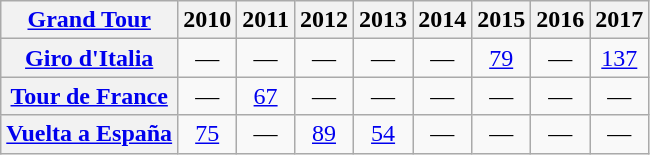<table class="wikitable plainrowheaders">
<tr>
<th scope="col"><a href='#'>Grand Tour</a></th>
<th scope="col">2010</th>
<th scope="col">2011</th>
<th scope="col">2012</th>
<th scope="col">2013</th>
<th scope="col">2014</th>
<th scope="col">2015</th>
<th scope="col">2016</th>
<th scope="col">2017</th>
</tr>
<tr style="text-align:center;">
<th scope="row"> <a href='#'>Giro d'Italia</a></th>
<td>—</td>
<td>—</td>
<td>—</td>
<td>—</td>
<td>—</td>
<td><a href='#'>79</a></td>
<td>—</td>
<td><a href='#'>137</a></td>
</tr>
<tr style="text-align:center;">
<th scope="row"> <a href='#'>Tour de France</a></th>
<td>—</td>
<td><a href='#'>67</a></td>
<td>—</td>
<td>—</td>
<td>—</td>
<td>—</td>
<td>—</td>
<td>—</td>
</tr>
<tr style="text-align:center;">
<th scope="row"> <a href='#'>Vuelta a España</a></th>
<td><a href='#'>75</a></td>
<td>—</td>
<td><a href='#'>89</a></td>
<td><a href='#'>54</a></td>
<td>—</td>
<td>—</td>
<td>—</td>
<td>—</td>
</tr>
</table>
